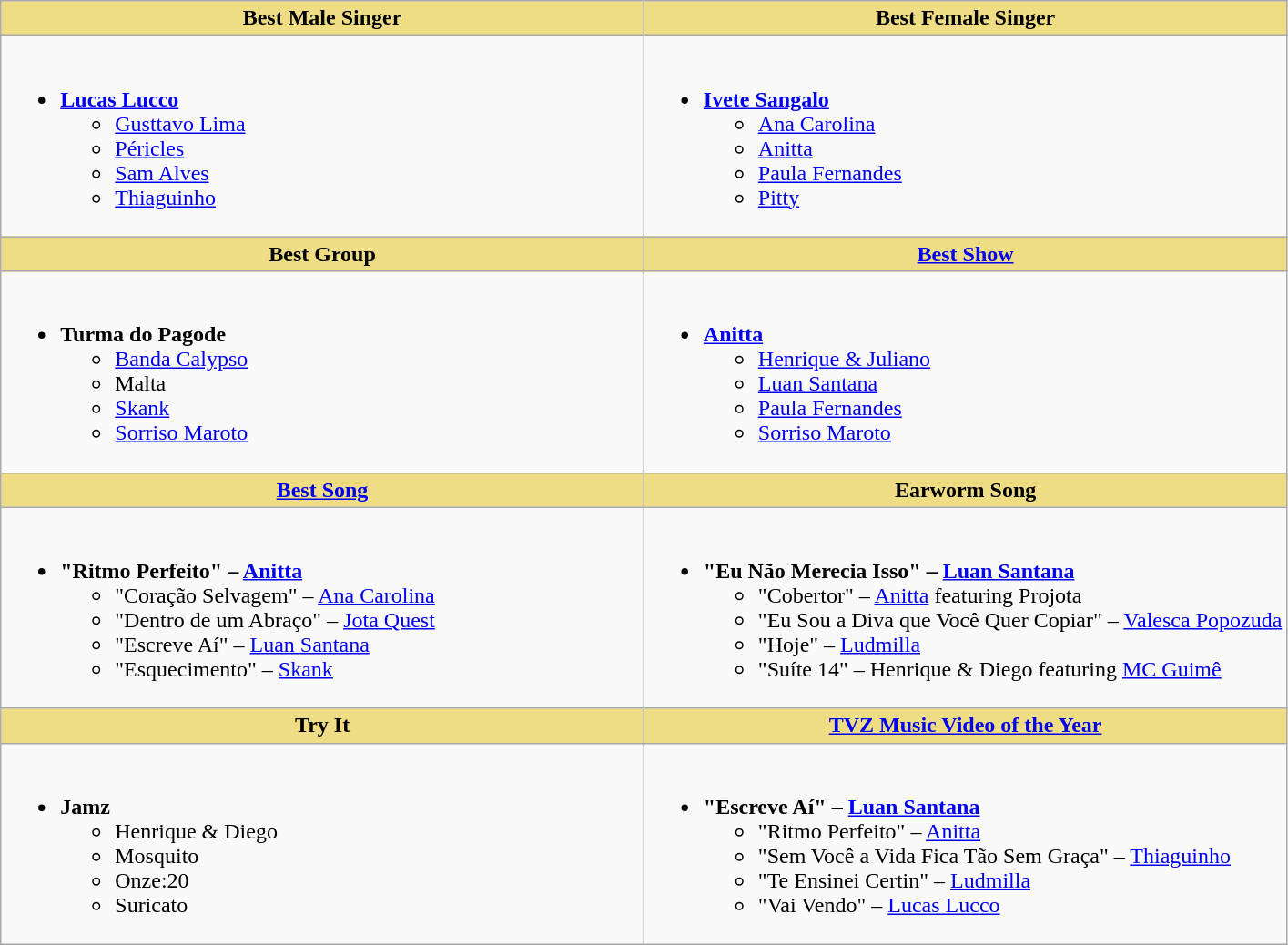<table class="wikitable" style="width=">
<tr>
<th scope="col" width="50%" style="background:#EEDD85;">Best Male Singer</th>
<th scope="col" width="50%" style="background:#EEDD85;">Best Female Singer</th>
</tr>
<tr>
<td style="vertical-align:top"><br><ul><li><strong><a href='#'>Lucas Lucco</a></strong><ul><li><a href='#'>Gusttavo Lima</a></li><li><a href='#'>Péricles</a></li><li><a href='#'>Sam Alves</a></li><li><a href='#'>Thiaguinho</a></li></ul></li></ul></td>
<td style="vertical-align:top"><br><ul><li><strong><a href='#'>Ivete Sangalo</a></strong><ul><li><a href='#'>Ana Carolina</a></li><li><a href='#'>Anitta</a></li><li><a href='#'>Paula Fernandes</a></li><li><a href='#'>Pitty</a></li></ul></li></ul></td>
</tr>
<tr>
<th scope="col" width="50%" style="background:#EEDD85;">Best Group</th>
<th scope="col" width="50%" style="background:#EEDD85;"><a href='#'>Best Show</a></th>
</tr>
<tr>
<td style="vertical-align:top"><br><ul><li><strong>Turma do Pagode</strong><ul><li><a href='#'>Banda Calypso</a></li><li>Malta</li><li><a href='#'>Skank</a></li><li><a href='#'>Sorriso Maroto</a></li></ul></li></ul></td>
<td style="vertical-align:top"><br><ul><li><strong><a href='#'>Anitta</a></strong><ul><li><a href='#'>Henrique & Juliano</a></li><li><a href='#'>Luan Santana</a></li><li><a href='#'>Paula Fernandes</a></li><li><a href='#'>Sorriso Maroto</a></li></ul></li></ul></td>
</tr>
<tr>
<th scope="col" width="50%" style="background:#EEDD85;"><a href='#'>Best Song</a></th>
<th scope="col" width="50%" style="background:#EEDD85;">Earworm Song</th>
</tr>
<tr>
<td style="vertical-align:top"><br><ul><li><strong>"Ritmo Perfeito" – <a href='#'>Anitta</a></strong><ul><li>"Coração Selvagem" – <a href='#'>Ana Carolina</a></li><li>"Dentro de um Abraço" – <a href='#'>Jota Quest</a></li><li>"Escreve Aí" – <a href='#'>Luan Santana</a></li><li>"Esquecimento" – <a href='#'>Skank</a></li></ul></li></ul></td>
<td style="vertical-align:top"><br><ul><li><strong>"Eu Não Merecia Isso" – <a href='#'>Luan Santana</a></strong><ul><li>"Cobertor" – <a href='#'>Anitta</a> featuring Projota</li><li>"Eu Sou a Diva que Você Quer Copiar" – <a href='#'>Valesca Popozuda</a></li><li>"Hoje" – <a href='#'>Ludmilla</a></li><li>"Suíte 14" – Henrique & Diego featuring <a href='#'>MC Guimê</a></li></ul></li></ul></td>
</tr>
<tr>
<th scope="col" width="50%" style="background:#EEDD85;">Try It</th>
<th scope="col" width="50%" style="background:#EEDD85;"><a href='#'>TVZ Music Video of the Year</a></th>
</tr>
<tr>
<td style="vertical-align:top"><br><ul><li><strong>Jamz</strong><ul><li>Henrique & Diego</li><li>Mosquito</li><li>Onze:20</li><li>Suricato</li></ul></li></ul></td>
<td style="vertical-align:top"><br><ul><li><strong>"Escreve Aí" – <a href='#'>Luan Santana</a></strong><ul><li>"Ritmo Perfeito" – <a href='#'>Anitta</a></li><li>"Sem Você a Vida Fica Tão Sem Graça" – <a href='#'>Thiaguinho</a></li><li>"Te Ensinei Certin" – <a href='#'>Ludmilla</a></li><li>"Vai Vendo" – <a href='#'>Lucas Lucco</a></li></ul></li></ul></td>
</tr>
</table>
